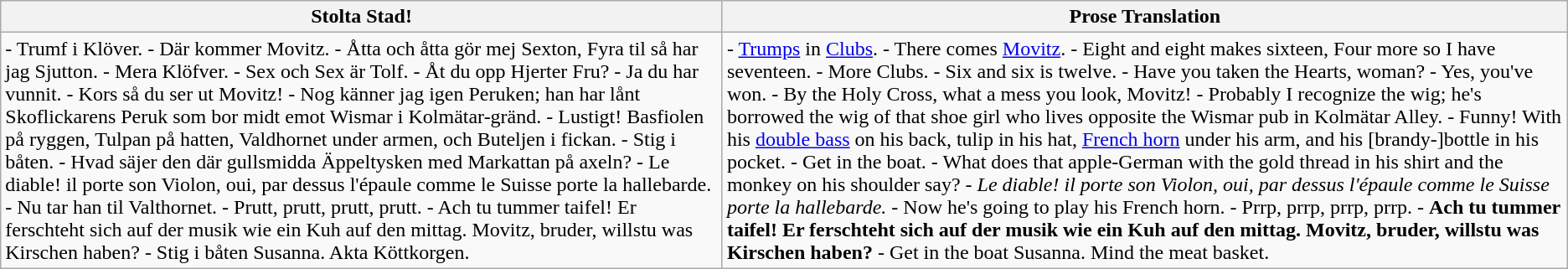<table class="wikitable">
<tr>
<th>Stolta Stad!</th>
<th>Prose Translation</th>
</tr>
<tr>
<td>-  Trumf i Klöver. -  Där kommer Movitz. -  Åtta och åtta gör mej Sexton, Fyra til så har jag Sjutton. -  Mera Klöfver. -  Sex och Sex är Tolf. -  Åt du opp Hjerter Fru? -  Ja du har vunnit. -  Kors så du ser ut Movitz! -  Nog känner jag igen Peruken; han har lånt Skoflickarens Peruk som bor midt emot Wismar i Kolmätar-gränd. -  Lustigt! Basfiolen på ryggen, Tulpan på hatten, Valdhornet under armen, och Buteljen i fickan. -  Stig i båten. -  Hvad säjer den där gullsmidda Äppeltysken med Markattan på axeln? -  Le diable! il porte son Violon, oui, par dessus l'épaule comme le Suisse porte la hallebarde. -  Nu tar han til Valthornet. -  Prutt, prutt, prutt, prutt. -  Ach tu tummer taifel! Er ferschteht sich auf der musik wie ein Kuh auf den mittag. Movitz, bruder, willstu was Kirschen haben? -  Stig i båten Susanna. Akta Köttkorgen.</td>
<td>- <a href='#'>Trumps</a> in <a href='#'>Clubs</a>. - There comes <a href='#'>Movitz</a>. - Eight and eight makes sixteen, Four more so I have seventeen. - More Clubs. - Six and six is twelve. - Have you taken the Hearts, woman? - Yes, you've won. - By the Holy Cross, what a mess you look, Movitz! -  Probably I recognize the wig; he's borrowed the wig of that shoe girl who lives opposite the Wismar pub in Kolmätar Alley. -  Funny! With his <a href='#'>double bass</a> on his back, tulip in his hat, <a href='#'>French horn</a> under his arm, and his [brandy-]bottle in his pocket. - Get in the boat. - What does that apple-German with the gold thread in his shirt and the monkey on his shoulder say? - <em>Le diable! il porte son Violon, oui, par dessus l'épaule comme le Suisse porte la hallebarde.</em> - Now he's going to play his French horn. - Prrp, prrp, prrp, prrp. - <strong>Ach tu tummer taifel! Er ferschteht sich auf der musik wie ein Kuh auf den mittag. Movitz, bruder, willstu was Kirschen haben?</strong> - Get in the boat Susanna. Mind the meat basket.</td>
</tr>
</table>
